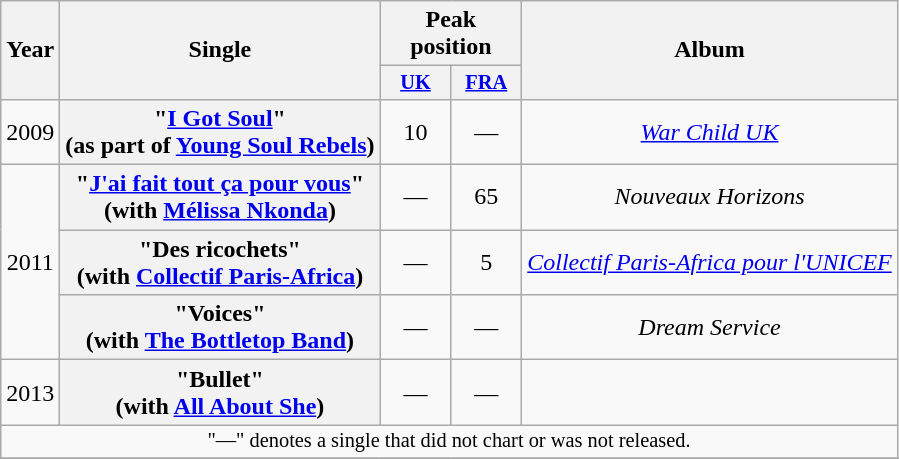<table class="wikitable plainrowheaders" style="text-align:center;">
<tr>
<th scope="col" rowspan="2">Year</th>
<th scope="col" rowspan="2">Single</th>
<th scope="col" colspan="2">Peak position</th>
<th scope="col" rowspan="2">Album</th>
</tr>
<tr>
<th scope="col" style="width:3em;font-size:85%;"><a href='#'>UK</a><br></th>
<th scope="col" style="width:3em;font-size:85%;"><a href='#'>FRA</a><br></th>
</tr>
<tr>
<td>2009</td>
<th scope="row">"<a href='#'>I Got Soul</a>"<br><span>(as part of <a href='#'>Young Soul Rebels</a>)</span></th>
<td>10</td>
<td>—</td>
<td><em><a href='#'>War Child UK</a></em></td>
</tr>
<tr>
<td rowspan="3">2011</td>
<th scope="row">"<a href='#'>J'ai fait tout ça pour vous</a>"<br><span>(with <a href='#'>Mélissa Nkonda</a>)</span></th>
<td>—</td>
<td>65</td>
<td><em>Nouveaux Horizons</em></td>
</tr>
<tr>
<th scope="row">"Des ricochets"<br><span>(with <a href='#'>Collectif Paris-Africa</a>)</span></th>
<td>—</td>
<td>5</td>
<td><em><a href='#'>Collectif Paris-Africa pour l'UNICEF</a></em></td>
</tr>
<tr>
<th scope="row">"Voices"<br><span>(with <a href='#'>The Bottletop Band</a>)</span></th>
<td>—</td>
<td>—</td>
<td><em>Dream Service</em></td>
</tr>
<tr>
<td>2013</td>
<th scope="row">"Bullet"<br><span>(with <a href='#'>All About She</a>)</span></th>
<td>—</td>
<td>—</td>
<td></td>
</tr>
<tr>
<td colspan="18" style="font-size:85%">"—" denotes a single that did not chart or was not released.</td>
</tr>
<tr>
</tr>
</table>
